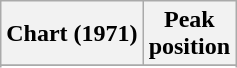<table class="wikitable sortable plainrowheaders" style="text-align:center">
<tr>
<th scope="col">Chart (1971)</th>
<th scope="col">Peak<br>position</th>
</tr>
<tr>
</tr>
<tr>
</tr>
</table>
